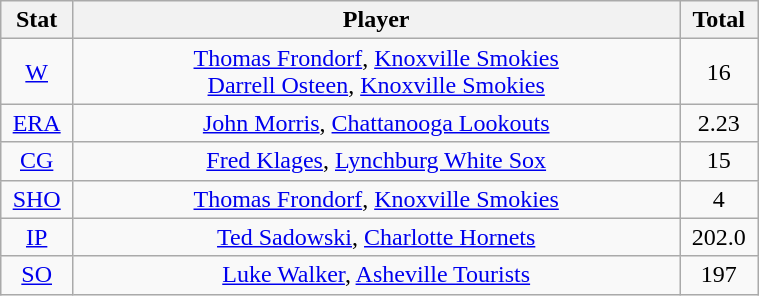<table class="wikitable" width="40%" style="text-align:center;">
<tr>
<th width="5%">Stat</th>
<th width="60%">Player</th>
<th width="5%">Total</th>
</tr>
<tr>
<td><a href='#'>W</a></td>
<td><a href='#'>Thomas Frondorf</a>, <a href='#'>Knoxville Smokies</a> <br> <a href='#'>Darrell Osteen</a>, <a href='#'>Knoxville Smokies</a></td>
<td>16</td>
</tr>
<tr>
<td><a href='#'>ERA</a></td>
<td><a href='#'>John Morris</a>, <a href='#'>Chattanooga Lookouts</a></td>
<td>2.23</td>
</tr>
<tr>
<td><a href='#'>CG</a></td>
<td><a href='#'>Fred Klages</a>, <a href='#'>Lynchburg White Sox</a></td>
<td>15</td>
</tr>
<tr>
<td><a href='#'>SHO</a></td>
<td><a href='#'>Thomas Frondorf</a>, <a href='#'>Knoxville Smokies</a></td>
<td>4</td>
</tr>
<tr>
<td><a href='#'>IP</a></td>
<td><a href='#'>Ted Sadowski</a>, <a href='#'>Charlotte Hornets</a></td>
<td>202.0</td>
</tr>
<tr>
<td><a href='#'>SO</a></td>
<td><a href='#'>Luke Walker</a>, <a href='#'>Asheville Tourists</a></td>
<td>197</td>
</tr>
</table>
